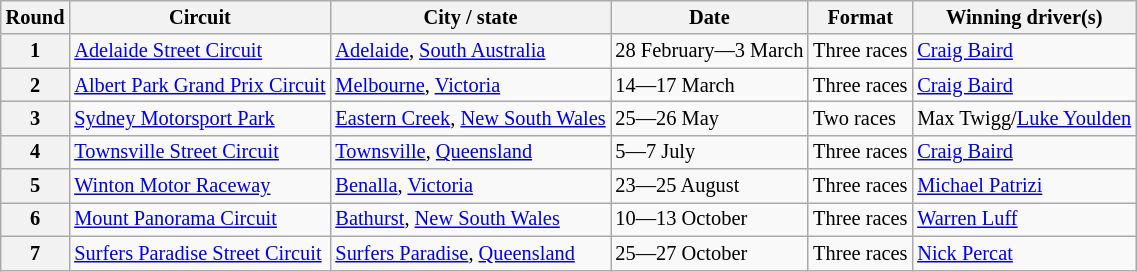<table class="wikitable" style="font-size: 85%">
<tr>
<th>Round</th>
<th>Circuit</th>
<th>City / state</th>
<th>Date</th>
<th>Format</th>
<th>Winning driver(s)</th>
</tr>
<tr>
<th>1</th>
<td> <a href='#'>Adelaide Street Circuit</a></td>
<td><a href='#'>Adelaide</a>, <a href='#'>South Australia</a></td>
<td>28 February—3 March</td>
<td>Three races</td>
<td><a href='#'>Craig Baird</a></td>
</tr>
<tr>
<th>2</th>
<td> <a href='#'>Albert Park Grand Prix Circuit</a></td>
<td><a href='#'>Melbourne</a>, <a href='#'>Victoria</a></td>
<td>14—17 March</td>
<td>Three races</td>
<td><a href='#'>Craig Baird</a></td>
</tr>
<tr>
<th>3</th>
<td> <a href='#'>Sydney Motorsport Park</a></td>
<td><a href='#'>Eastern Creek</a>, <a href='#'>New South Wales</a></td>
<td>25—26 May</td>
<td>Two races</td>
<td>Max Twigg/<a href='#'>Luke Youlden</a></td>
</tr>
<tr>
<th>4</th>
<td> <a href='#'>Townsville Street Circuit</a></td>
<td><a href='#'>Townsville</a>, <a href='#'>Queensland</a></td>
<td>5—7 July</td>
<td>Three races</td>
<td><a href='#'>Craig Baird</a></td>
</tr>
<tr>
<th>5</th>
<td> <a href='#'>Winton Motor Raceway</a></td>
<td><a href='#'>Benalla</a>, <a href='#'>Victoria</a></td>
<td>23—25 August</td>
<td>Three races</td>
<td><a href='#'>Michael Patrizi</a></td>
</tr>
<tr>
<th>6</th>
<td> <a href='#'>Mount Panorama Circuit</a></td>
<td><a href='#'>Bathurst</a>, <a href='#'>New South Wales</a></td>
<td>10—13 October</td>
<td>Three races</td>
<td><a href='#'>Warren Luff</a></td>
</tr>
<tr>
<th>7</th>
<td> <a href='#'>Surfers Paradise Street Circuit</a></td>
<td><a href='#'>Surfers Paradise</a>, <a href='#'>Queensland</a></td>
<td>25—27 October</td>
<td>Three races</td>
<td><a href='#'>Nick Percat</a></td>
</tr>
</table>
